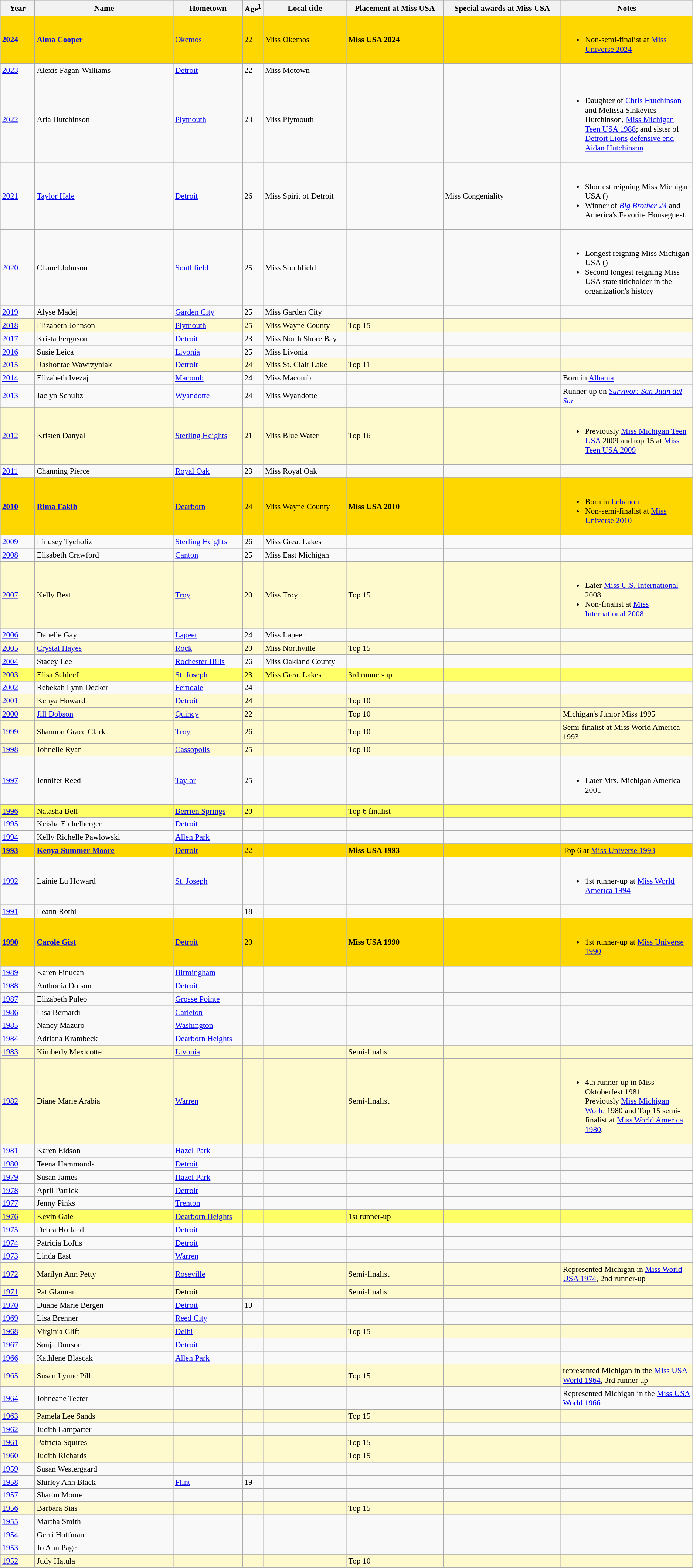<table class="wikitable"style="font-size:90%;">
<tr bgcolor="#efefef">
<th width=5%>Year</th>
<th width=20%>Name</th>
<th width=10%>Hometown</th>
<th width=3%>Age<sup>1</sup></th>
<th width=12%>Local title</th>
<th width=14%>Placement at Miss USA</th>
<th width=17%>Special awards at Miss USA</th>
<th width=31%>Notes</th>
</tr>
<tr style="background-color:GOLD;">
<td><strong><a href='#'>2024</a></strong></td>
<td><strong><a href='#'>Alma Cooper</a></strong></td>
<td><a href='#'>Okemos</a></td>
<td>22</td>
<td>Miss Okemos</td>
<td><strong>Miss USA 2024</strong></td>
<td></td>
<td><br><ul><li>Non-semi-finalist at <a href='#'>Miss Universe 2024</a></li></ul></td>
</tr>
<tr>
<td><a href='#'>2023</a></td>
<td>Alexis Fagan-Williams</td>
<td><a href='#'>Detroit</a></td>
<td>22</td>
<td>Miss Motown</td>
<td></td>
<td></td>
<td></td>
</tr>
<tr>
<td><a href='#'>2022</a></td>
<td>Aria Hutchinson</td>
<td><a href='#'>Plymouth</a></td>
<td>23</td>
<td>Miss Plymouth</td>
<td></td>
<td></td>
<td><br><ul><li>Daughter of <a href='#'>Chris Hutchinson</a> and Melissa Sinkevics Hutchinson, <a href='#'>Miss Michigan Teen USA 1988</a>; and sister of <a href='#'>Detroit Lions</a> <a href='#'>defensive end</a> <a href='#'>Aidan Hutchinson</a></li></ul></td>
</tr>
<tr>
<td><a href='#'>2021</a></td>
<td><a href='#'>Taylor Hale</a></td>
<td><a href='#'>Detroit</a></td>
<td>26</td>
<td>Miss Spirit of Detroit</td>
<td></td>
<td>Miss Congeniality</td>
<td><br><ul><li>Shortest reigning Miss Michigan USA ()</li><li>Winner of <em><a href='#'>Big Brother 24</a></em> and America's Favorite Houseguest.</li></ul></td>
</tr>
<tr>
<td><a href='#'>2020</a></td>
<td>Chanel Johnson</td>
<td><a href='#'>Southfield</a></td>
<td>25</td>
<td>Miss Southfield</td>
<td></td>
<td></td>
<td><br><ul><li>Longest reigning Miss Michigan USA ()</li><li>Second longest reigning Miss USA state titleholder in the organization's history</li></ul></td>
</tr>
<tr>
<td><a href='#'>2019</a></td>
<td>Alyse Madej</td>
<td><a href='#'>Garden City</a></td>
<td>25</td>
<td>Miss Garden City</td>
<td></td>
<td></td>
<td></td>
</tr>
<tr style="background-color:#FFFACD;">
<td><a href='#'>2018</a></td>
<td>Elizabeth Johnson</td>
<td><a href='#'>Plymouth</a></td>
<td>25</td>
<td>Miss Wayne County</td>
<td>Top 15</td>
<td></td>
<td></td>
</tr>
<tr>
<td><a href='#'>2017</a></td>
<td>Krista Ferguson</td>
<td><a href='#'>Detroit</a></td>
<td>23</td>
<td>Miss North Shore Bay</td>
<td></td>
<td></td>
<td></td>
</tr>
<tr>
<td><a href='#'>2016</a></td>
<td>Susie Leica</td>
<td><a href='#'>Livonia</a></td>
<td>25</td>
<td>Miss Livonia</td>
<td></td>
<td></td>
<td></td>
</tr>
<tr>
</tr>
<tr style="background-color:#FFFACD;">
<td><a href='#'>2015</a></td>
<td>Rashontae Wawrzyniak</td>
<td><a href='#'>Detroit</a></td>
<td>24</td>
<td>Miss St. Clair Lake</td>
<td>Top 11</td>
<td></td>
<td></td>
</tr>
<tr>
<td><a href='#'>2014</a></td>
<td>Elizabeth Ivezaj</td>
<td><a href='#'>Macomb</a></td>
<td>24</td>
<td>Miss Macomb</td>
<td></td>
<td></td>
<td>Born in <a href='#'>Albania</a></td>
</tr>
<tr>
<td><a href='#'>2013</a></td>
<td>Jaclyn Schultz</td>
<td><a href='#'>Wyandotte</a></td>
<td>24</td>
<td>Miss Wyandotte</td>
<td></td>
<td></td>
<td>Runner-up on <em><a href='#'>Survivor: San Juan del Sur</a></em></td>
</tr>
<tr>
</tr>
<tr style="background-color:#FFFACD;">
<td><a href='#'>2012</a></td>
<td>Kristen Danyal</td>
<td><a href='#'>Sterling Heights</a></td>
<td>21</td>
<td>Miss Blue Water</td>
<td>Top 16</td>
<td></td>
<td><br><ul><li>Previously <a href='#'>Miss Michigan Teen USA</a> 2009 and top 15 at <a href='#'>Miss Teen USA 2009</a></li></ul></td>
</tr>
<tr>
<td><a href='#'>2011</a></td>
<td>Channing Pierce</td>
<td><a href='#'>Royal Oak</a></td>
<td>23</td>
<td>Miss Royal Oak</td>
<td></td>
<td></td>
<td></td>
</tr>
<tr>
</tr>
<tr style="background-color:GOLD;">
<td><strong><a href='#'>2010</a></strong></td>
<td><strong><a href='#'>Rima Fakih</a></strong></td>
<td><a href='#'>Dearborn</a></td>
<td>24</td>
<td>Miss Wayne County</td>
<td><strong>Miss USA 2010</strong></td>
<td></td>
<td><br><ul><li>Born in <a href='#'>Lebanon</a></li><li>Non-semi-finalist at <a href='#'>Miss Universe 2010</a></li></ul></td>
</tr>
<tr>
<td><a href='#'>2009</a></td>
<td>Lindsey Tycholiz</td>
<td><a href='#'>Sterling Heights</a></td>
<td>26</td>
<td>Miss Great Lakes</td>
<td></td>
<td></td>
<td></td>
</tr>
<tr>
<td><a href='#'>2008</a></td>
<td>Elisabeth Crawford</td>
<td><a href='#'>Canton</a></td>
<td>25</td>
<td>Miss East Michigan</td>
<td></td>
<td></td>
<td></td>
</tr>
<tr>
</tr>
<tr style="background-color:#FFFACD;">
<td><a href='#'>2007</a></td>
<td>Kelly Best</td>
<td><a href='#'>Troy</a></td>
<td>20</td>
<td>Miss Troy</td>
<td>Top 15</td>
<td></td>
<td><br><ul><li>Later <a href='#'>Miss U.S. International</a> 2008</li><li>Non-finalist at <a href='#'>Miss International 2008</a></li></ul></td>
</tr>
<tr>
<td><a href='#'>2006</a></td>
<td>Danelle Gay</td>
<td><a href='#'>Lapeer</a></td>
<td>24</td>
<td>Miss Lapeer</td>
<td></td>
<td></td>
<td></td>
</tr>
<tr>
</tr>
<tr style="background-color:#FFFACD;">
<td><a href='#'>2005</a></td>
<td><a href='#'>Crystal Hayes</a></td>
<td><a href='#'>Rock</a></td>
<td>20</td>
<td>Miss Northville</td>
<td>Top 15</td>
<td></td>
<td></td>
</tr>
<tr>
<td><a href='#'>2004</a></td>
<td>Stacey Lee</td>
<td><a href='#'>Rochester Hills</a></td>
<td>26</td>
<td>Miss Oakland County</td>
<td></td>
<td></td>
<td></td>
</tr>
<tr>
</tr>
<tr style="background-color:#FFFF66;">
<td><a href='#'>2003</a></td>
<td>Elisa Schleef</td>
<td><a href='#'>St. Joseph</a></td>
<td>23</td>
<td>Miss Great Lakes</td>
<td>3rd runner-up</td>
<td></td>
<td></td>
</tr>
<tr>
<td><a href='#'>2002</a></td>
<td>Rebekah Lynn Decker</td>
<td><a href='#'>Ferndale</a></td>
<td>24</td>
<td></td>
<td></td>
<td></td>
<td></td>
</tr>
<tr>
</tr>
<tr style="background-color:#FFFACD;">
<td><a href='#'>2001</a></td>
<td>Kenya Howard</td>
<td><a href='#'>Detroit</a></td>
<td>24</td>
<td></td>
<td>Top 10</td>
<td></td>
<td></td>
</tr>
<tr>
</tr>
<tr style="background-color:#FFFACD;">
<td><a href='#'>2000</a></td>
<td><a href='#'>Jill Dobson</a></td>
<td><a href='#'>Quincy</a></td>
<td>22</td>
<td></td>
<td>Top 10</td>
<td></td>
<td>Michigan's Junior Miss 1995</td>
</tr>
<tr>
</tr>
<tr style="background-color:#FFFACD;">
<td><a href='#'>1999</a></td>
<td>Shannon Grace Clark</td>
<td><a href='#'>Troy</a></td>
<td>26</td>
<td></td>
<td>Top 10</td>
<td></td>
<td>Semi-finalist at Miss World America 1993</td>
</tr>
<tr>
</tr>
<tr style="background-color:#FFFACD;">
<td><a href='#'>1998</a></td>
<td>Johnelle Ryan</td>
<td><a href='#'>Cassopolis</a></td>
<td>25</td>
<td></td>
<td>Top 10</td>
<td></td>
<td></td>
</tr>
<tr>
<td><a href='#'>1997</a></td>
<td>Jennifer Reed</td>
<td><a href='#'>Taylor</a></td>
<td>25</td>
<td></td>
<td></td>
<td></td>
<td><br><ul><li>Later Mrs. Michigan America 2001</li></ul></td>
</tr>
<tr>
</tr>
<tr style="background-color:#FFFF66;">
<td><a href='#'>1996</a></td>
<td>Natasha Bell</td>
<td><a href='#'>Berrien Springs</a></td>
<td>20</td>
<td></td>
<td>Top 6 finalist</td>
<td></td>
<td></td>
</tr>
<tr>
<td><a href='#'>1995</a></td>
<td>Keisha Eichelberger</td>
<td><a href='#'>Detroit</a></td>
<td></td>
<td></td>
<td></td>
<td></td>
<td></td>
</tr>
<tr>
<td><a href='#'>1994</a></td>
<td>Kelly Richelle Pawlowski</td>
<td><a href='#'>Allen Park</a></td>
<td></td>
<td></td>
<td></td>
<td></td>
<td></td>
</tr>
<tr>
</tr>
<tr style="background-color:GOLD;">
<td><strong><a href='#'>1993</a></strong></td>
<td><strong><a href='#'>Kenya Summer Moore</a></strong></td>
<td><a href='#'>Detroit</a></td>
<td>22</td>
<td></td>
<td><strong>Miss USA 1993</strong></td>
<td></td>
<td>Top 6 at <a href='#'>Miss Universe 1993</a></td>
</tr>
<tr>
<td><a href='#'>1992</a></td>
<td>Lainie Lu Howard</td>
<td><a href='#'>St. Joseph</a></td>
<td></td>
<td></td>
<td></td>
<td></td>
<td><br><ul><li>1st runner-up at <a href='#'>Miss World America 1994</a></li></ul></td>
</tr>
<tr>
<td><a href='#'>1991</a></td>
<td>Leann Rothi</td>
<td></td>
<td>18</td>
<td></td>
<td></td>
<td></td>
<td></td>
</tr>
<tr>
</tr>
<tr style="background-color:GOLD;">
<td><strong><a href='#'>1990</a></strong></td>
<td><strong><a href='#'>Carole Gist</a></strong></td>
<td><a href='#'>Detroit</a></td>
<td>20</td>
<td></td>
<td><strong>Miss USA 1990</strong></td>
<td></td>
<td><br><ul><li>1st runner-up at <a href='#'>Miss Universe 1990</a></li></ul></td>
</tr>
<tr>
<td><a href='#'>1989</a></td>
<td>Karen Finucan</td>
<td><a href='#'>Birmingham</a></td>
<td></td>
<td></td>
<td></td>
<td></td>
<td></td>
</tr>
<tr>
<td><a href='#'>1988</a></td>
<td>Anthonia Dotson</td>
<td><a href='#'>Detroit</a></td>
<td></td>
<td></td>
<td></td>
<td></td>
<td></td>
</tr>
<tr>
<td><a href='#'>1987</a></td>
<td>Elizabeth Puleo</td>
<td><a href='#'>Grosse Pointe</a></td>
<td></td>
<td></td>
<td></td>
<td></td>
<td></td>
</tr>
<tr>
<td><a href='#'>1986</a></td>
<td>Lisa Bernardi</td>
<td><a href='#'>Carleton</a></td>
<td></td>
<td></td>
<td></td>
<td></td>
<td></td>
</tr>
<tr>
<td><a href='#'>1985</a></td>
<td>Nancy Mazuro</td>
<td><a href='#'>Washington</a></td>
<td></td>
<td></td>
<td></td>
<td></td>
<td></td>
</tr>
<tr>
<td><a href='#'>1984</a></td>
<td>Adriana Krambeck</td>
<td><a href='#'>Dearborn Heights</a></td>
<td></td>
<td></td>
<td></td>
<td></td>
<td></td>
</tr>
<tr>
</tr>
<tr style="background-color:#FFFACD;">
<td><a href='#'>1983</a></td>
<td>Kimberly Mexicotte</td>
<td><a href='#'>Livonia</a></td>
<td></td>
<td></td>
<td>Semi-finalist</td>
<td></td>
<td></td>
</tr>
<tr>
</tr>
<tr style="background-color:#FFFACD;">
<td><a href='#'>1982</a></td>
<td>Diane Marie Arabia</td>
<td><a href='#'>Warren</a></td>
<td></td>
<td></td>
<td>Semi-finalist</td>
<td></td>
<td><br><ul><li>4th runner-up in Miss Oktoberfest 1981<br>Previously <a href='#'>Miss Michigan World</a> 1980 and Top 15 semi-finalist at <a href='#'>Miss World America 1980</a>.</li></ul></td>
</tr>
<tr>
<td><a href='#'>1981</a></td>
<td>Karen Eidson</td>
<td><a href='#'>Hazel Park</a></td>
<td></td>
<td></td>
<td></td>
<td></td>
<td></td>
</tr>
<tr>
<td><a href='#'>1980</a></td>
<td>Teena Hammonds</td>
<td><a href='#'>Detroit</a></td>
<td></td>
<td></td>
<td></td>
<td></td>
<td></td>
</tr>
<tr>
<td><a href='#'>1979</a></td>
<td>Susan James</td>
<td><a href='#'>Hazel Park</a></td>
<td></td>
<td></td>
<td></td>
<td></td>
<td></td>
</tr>
<tr>
<td><a href='#'>1978</a></td>
<td>April Patrick</td>
<td><a href='#'>Detroit</a></td>
<td></td>
<td></td>
<td></td>
<td></td>
<td></td>
</tr>
<tr>
<td><a href='#'>1977</a></td>
<td>Jenny Pinks</td>
<td><a href='#'>Trenton</a></td>
<td></td>
<td></td>
<td></td>
<td></td>
<td></td>
</tr>
<tr>
</tr>
<tr style="background-color:#FFFF66;">
<td><a href='#'>1976</a></td>
<td>Kevin Gale</td>
<td><a href='#'>Dearborn Heights</a></td>
<td></td>
<td></td>
<td>1st runner-up</td>
<td></td>
<td></td>
</tr>
<tr>
<td><a href='#'>1975</a></td>
<td>Debra Holland</td>
<td><a href='#'>Detroit</a></td>
<td></td>
<td></td>
<td></td>
<td></td>
<td></td>
</tr>
<tr>
<td><a href='#'>1974</a></td>
<td>Patricia Loftis</td>
<td><a href='#'>Detroit</a></td>
<td></td>
<td></td>
<td></td>
<td></td>
<td></td>
</tr>
<tr>
<td><a href='#'>1973</a></td>
<td>Linda East</td>
<td><a href='#'>Warren</a></td>
<td></td>
<td></td>
<td></td>
<td></td>
<td></td>
</tr>
<tr>
</tr>
<tr style="background-color:#FFFACD;">
<td><a href='#'>1972</a></td>
<td>Marilyn Ann Petty</td>
<td><a href='#'>Roseville</a></td>
<td></td>
<td></td>
<td>Semi-finalist</td>
<td></td>
<td>Represented Michigan in <a href='#'>Miss World USA 1974</a>, 2nd runner-up</td>
</tr>
<tr>
</tr>
<tr style="background-color:#FFFACD;">
<td><a href='#'>1971</a></td>
<td>Pat Glannan</td>
<td>Detroit</td>
<td></td>
<td></td>
<td>Semi-finalist</td>
<td></td>
<td></td>
</tr>
<tr>
<td><a href='#'>1970</a></td>
<td>Duane Marie Bergen</td>
<td><a href='#'>Detroit</a></td>
<td>19</td>
<td></td>
<td></td>
<td></td>
<td></td>
</tr>
<tr>
<td><a href='#'>1969</a></td>
<td>Lisa Brenner</td>
<td><a href='#'>Reed City</a></td>
<td></td>
<td></td>
<td></td>
<td></td>
<td></td>
</tr>
<tr>
</tr>
<tr style="background-color:#FFFACD;">
<td><a href='#'>1968</a></td>
<td>Virginia Clift</td>
<td><a href='#'>Delhi</a></td>
<td></td>
<td></td>
<td>Top 15</td>
<td></td>
<td></td>
</tr>
<tr>
<td><a href='#'>1967</a></td>
<td>Sonja Dunson</td>
<td><a href='#'>Detroit</a></td>
<td></td>
<td></td>
<td></td>
<td></td>
<td></td>
</tr>
<tr>
<td><a href='#'>1966</a></td>
<td>Kathlene Blascak</td>
<td><a href='#'>Allen Park</a></td>
<td></td>
<td></td>
<td></td>
<td></td>
<td></td>
</tr>
<tr>
</tr>
<tr style="background-color:#FFFACD;">
<td><a href='#'>1965</a></td>
<td>Susan Lynne Pill</td>
<td></td>
<td></td>
<td></td>
<td>Top 15</td>
<td></td>
<td>represented Michigan in the <a href='#'>Miss USA World 1964</a>, 3rd runner up</td>
</tr>
<tr>
<td><a href='#'>1964</a></td>
<td>Johneane Teeter</td>
<td></td>
<td></td>
<td></td>
<td></td>
<td></td>
<td>Represented Michigan in the <a href='#'>Miss USA World 1966</a></td>
</tr>
<tr>
</tr>
<tr style="background-color:#FFFACD;">
<td><a href='#'>1963</a></td>
<td>Pamela Lee Sands</td>
<td></td>
<td></td>
<td></td>
<td>Top 15</td>
<td></td>
<td></td>
</tr>
<tr>
<td><a href='#'>1962</a></td>
<td>Judith Lamparter</td>
<td></td>
<td></td>
<td></td>
<td></td>
<td></td>
<td></td>
</tr>
<tr>
</tr>
<tr style="background-color:#FFFACD;">
<td><a href='#'>1961</a></td>
<td>Patricia Squires</td>
<td></td>
<td></td>
<td></td>
<td>Top 15</td>
<td></td>
<td></td>
</tr>
<tr>
</tr>
<tr style="background-color:#FFFACD;">
<td><a href='#'>1960</a></td>
<td>Judith Richards</td>
<td></td>
<td></td>
<td></td>
<td>Top 15</td>
<td></td>
<td></td>
</tr>
<tr>
<td><a href='#'>1959</a></td>
<td>Susan Westergaard</td>
<td></td>
<td></td>
<td></td>
<td></td>
<td></td>
<td></td>
</tr>
<tr>
<td><a href='#'>1958</a></td>
<td>Shirley Ann Black</td>
<td><a href='#'>Flint</a></td>
<td>19</td>
<td></td>
<td></td>
<td></td>
<td></td>
</tr>
<tr>
<td><a href='#'>1957</a></td>
<td>Sharon Moore</td>
<td></td>
<td></td>
<td></td>
<td></td>
<td></td>
<td></td>
</tr>
<tr>
</tr>
<tr style="background-color:#FFFACD;">
<td><a href='#'>1956</a></td>
<td>Barbara Sias</td>
<td></td>
<td></td>
<td></td>
<td>Top 15</td>
<td></td>
<td></td>
</tr>
<tr>
<td><a href='#'>1955</a></td>
<td>Martha Smith</td>
<td></td>
<td></td>
<td></td>
<td></td>
<td></td>
<td></td>
</tr>
<tr>
<td><a href='#'>1954</a></td>
<td>Gerri Hoffman</td>
<td></td>
<td></td>
<td></td>
<td></td>
<td></td>
<td></td>
</tr>
<tr>
<td><a href='#'>1953</a></td>
<td>Jo Ann Page</td>
<td></td>
<td></td>
<td></td>
<td></td>
<td></td>
<td></td>
</tr>
<tr>
</tr>
<tr style="background-color:#FFFACD;">
<td><a href='#'>1952</a></td>
<td>Judy Hatula</td>
<td></td>
<td></td>
<td></td>
<td>Top 10</td>
<td></td>
<td></td>
</tr>
</table>
